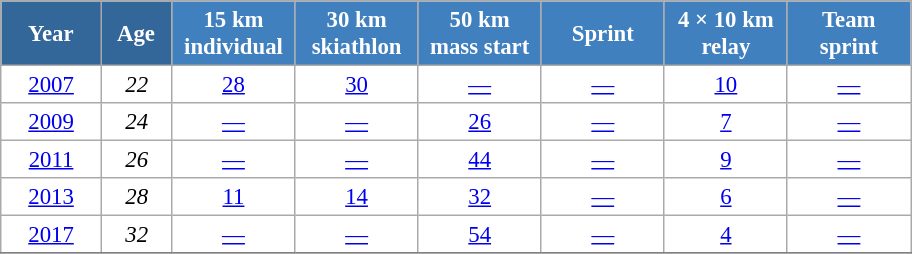<table class="wikitable" style="font-size:95%; text-align:center; border:grey solid 1px; border-collapse:collapse; background:#ffffff;">
<tr>
<th style="background-color:#369; color:white; width:60px;"> Year </th>
<th style="background-color:#369; color:white; width:40px;"> Age </th>
<th style="background-color:#4180be; color:white; width:75px;"> 15 km <br>individual</th>
<th style="background-color:#4180be; color:white; width:75px;"> 30 km <br> skiathlon </th>
<th style="background-color:#4180be; color:white; width:75px;"> 50 km <br>mass start</th>
<th style="background-color:#4180be; color:white; width:75px;"> Sprint </th>
<th style="background-color:#4180be; color:white; width:75px;"> 4 × 10 km <br> relay </th>
<th style="background-color:#4180be; color:white; width:75px;"> Team <br> sprint </th>
</tr>
<tr>
<td><a href='#'>2007</a></td>
<td><em>22</em></td>
<td><a href='#'>28</a></td>
<td><a href='#'>30</a></td>
<td><a href='#'>—</a></td>
<td><a href='#'>—</a></td>
<td><a href='#'>10</a></td>
<td><a href='#'>—</a></td>
</tr>
<tr>
<td><a href='#'>2009</a></td>
<td><em>24</em></td>
<td><a href='#'>—</a></td>
<td><a href='#'>—</a></td>
<td><a href='#'>26</a></td>
<td><a href='#'>—</a></td>
<td><a href='#'>7</a></td>
<td><a href='#'>—</a></td>
</tr>
<tr>
<td><a href='#'>2011</a></td>
<td><em>26</em></td>
<td><a href='#'>—</a></td>
<td><a href='#'>—</a></td>
<td><a href='#'>44</a></td>
<td><a href='#'>—</a></td>
<td><a href='#'>9</a></td>
<td><a href='#'>—</a></td>
</tr>
<tr>
<td><a href='#'>2013</a></td>
<td><em>28</em></td>
<td><a href='#'>11</a></td>
<td><a href='#'>14</a></td>
<td><a href='#'>32</a></td>
<td><a href='#'>—</a></td>
<td><a href='#'>6</a></td>
<td><a href='#'>—</a></td>
</tr>
<tr>
<td><a href='#'>2017</a></td>
<td><em>32</em></td>
<td><a href='#'>—</a></td>
<td><a href='#'>—</a></td>
<td><a href='#'>54</a></td>
<td><a href='#'>—</a></td>
<td><a href='#'>4</a></td>
<td><a href='#'>—</a></td>
</tr>
<tr>
</tr>
</table>
